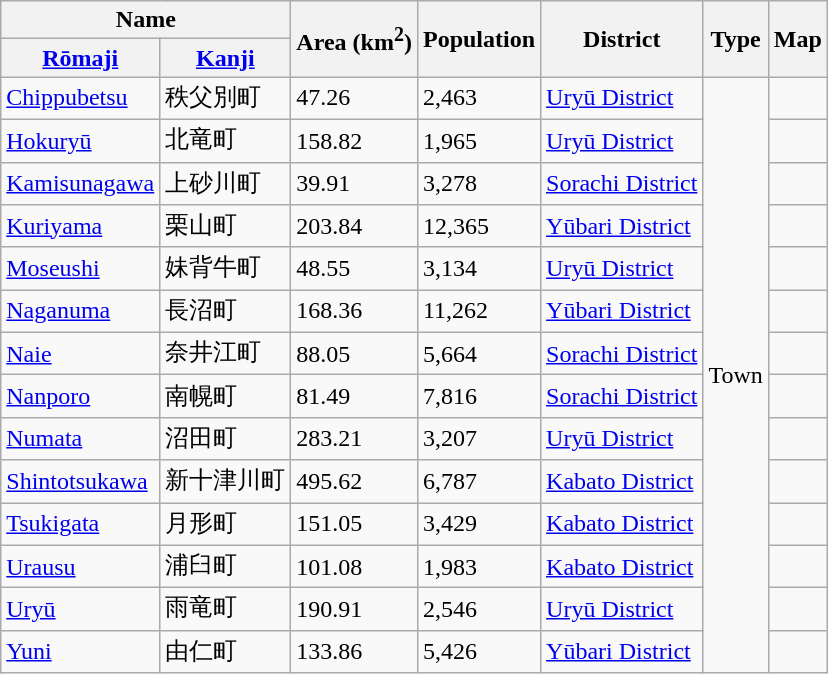<table class="wikitable sortable">
<tr>
<th colspan="2">Name</th>
<th rowspan="2">Area (km<sup>2</sup>)</th>
<th rowspan="2">Population</th>
<th rowspan="2">District</th>
<th rowspan="2">Type</th>
<th rowspan="2">Map</th>
</tr>
<tr>
<th><a href='#'>Rōmaji</a></th>
<th><a href='#'>Kanji</a></th>
</tr>
<tr>
<td> <a href='#'>Chippubetsu</a></td>
<td>秩父別町</td>
<td>47.26</td>
<td>2,463</td>
<td><a href='#'>Uryū District</a></td>
<td rowspan="14">Town</td>
<td></td>
</tr>
<tr>
<td> <a href='#'>Hokuryū</a></td>
<td>北竜町</td>
<td>158.82</td>
<td>1,965</td>
<td><a href='#'>Uryū District</a></td>
<td></td>
</tr>
<tr>
<td> <a href='#'>Kamisunagawa</a></td>
<td>上砂川町</td>
<td>39.91</td>
<td>3,278</td>
<td><a href='#'>Sorachi District</a></td>
<td></td>
</tr>
<tr>
<td> <a href='#'>Kuriyama</a></td>
<td>栗山町</td>
<td>203.84</td>
<td>12,365</td>
<td><a href='#'>Yūbari District</a></td>
<td></td>
</tr>
<tr>
<td> <a href='#'>Moseushi</a></td>
<td>妹背牛町</td>
<td>48.55</td>
<td>3,134</td>
<td><a href='#'>Uryū District</a></td>
<td></td>
</tr>
<tr>
<td> <a href='#'>Naganuma</a></td>
<td>長沼町</td>
<td>168.36</td>
<td>11,262</td>
<td><a href='#'>Yūbari District</a></td>
<td></td>
</tr>
<tr>
<td> <a href='#'>Naie</a></td>
<td>奈井江町</td>
<td>88.05</td>
<td>5,664</td>
<td><a href='#'>Sorachi District</a></td>
<td></td>
</tr>
<tr>
<td> <a href='#'>Nanporo</a></td>
<td>南幌町</td>
<td>81.49</td>
<td>7,816</td>
<td><a href='#'>Sorachi District</a></td>
<td></td>
</tr>
<tr>
<td> <a href='#'>Numata</a></td>
<td>沼田町</td>
<td>283.21</td>
<td>3,207</td>
<td><a href='#'>Uryū District</a></td>
<td></td>
</tr>
<tr>
<td> <a href='#'>Shintotsukawa</a></td>
<td>新十津川町</td>
<td>495.62</td>
<td>6,787</td>
<td><a href='#'>Kabato District</a></td>
<td></td>
</tr>
<tr>
<td> <a href='#'>Tsukigata</a></td>
<td>月形町</td>
<td>151.05</td>
<td>3,429</td>
<td><a href='#'>Kabato District</a></td>
<td></td>
</tr>
<tr>
<td> <a href='#'>Urausu</a></td>
<td>浦臼町</td>
<td>101.08</td>
<td>1,983</td>
<td><a href='#'>Kabato District</a></td>
<td></td>
</tr>
<tr>
<td> <a href='#'>Uryū</a></td>
<td>雨竜町</td>
<td>190.91</td>
<td>2,546</td>
<td><a href='#'>Uryū District</a></td>
<td></td>
</tr>
<tr>
<td> <a href='#'>Yuni</a></td>
<td>由仁町</td>
<td>133.86</td>
<td>5,426</td>
<td><a href='#'>Yūbari District</a></td>
<td></td>
</tr>
</table>
